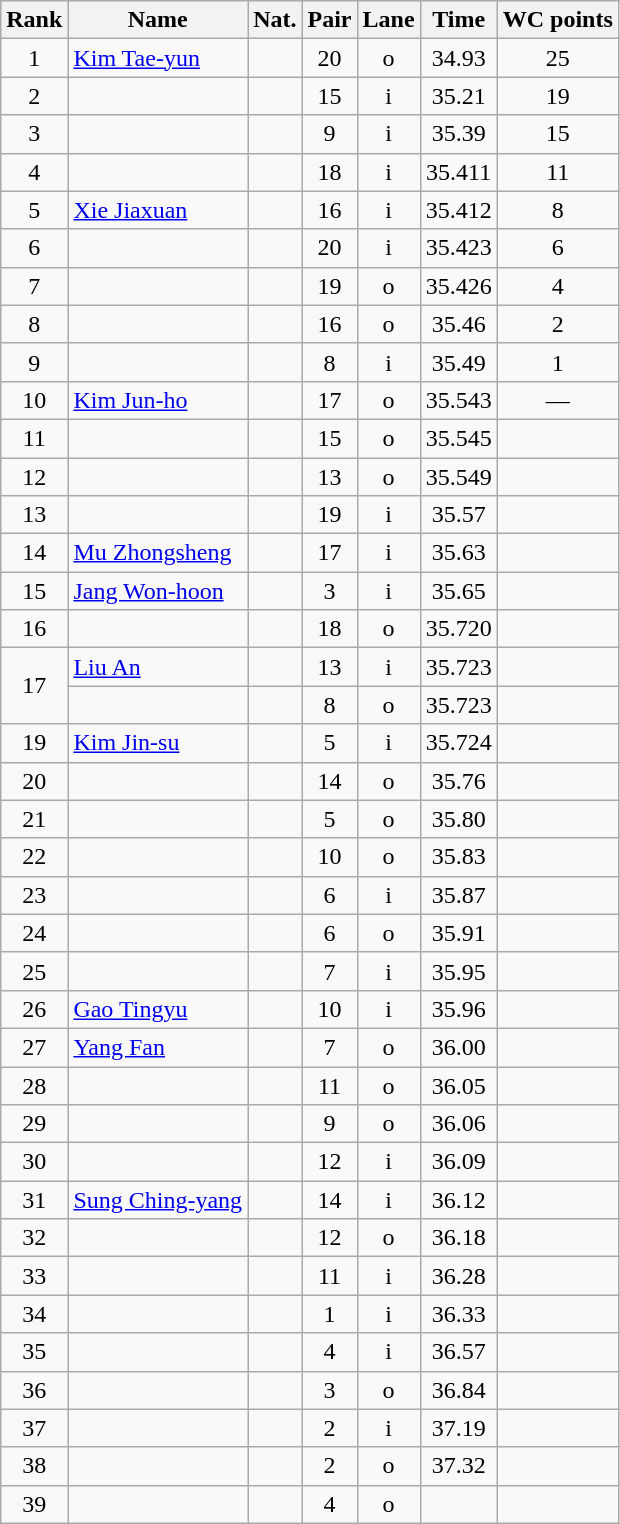<table class="wikitable sortable" style="text-align:center">
<tr>
<th>Rank</th>
<th>Name</th>
<th>Nat.</th>
<th>Pair</th>
<th>Lane</th>
<th>Time</th>
<th>WC points</th>
</tr>
<tr>
<td>1</td>
<td align=left><a href='#'>Kim Tae-yun</a></td>
<td></td>
<td>20</td>
<td>o</td>
<td>34.93</td>
<td>25</td>
</tr>
<tr>
<td>2</td>
<td align=left></td>
<td></td>
<td>15</td>
<td>i</td>
<td>35.21</td>
<td>19</td>
</tr>
<tr>
<td>3</td>
<td align=left></td>
<td></td>
<td>9</td>
<td>i</td>
<td>35.39</td>
<td>15</td>
</tr>
<tr>
<td>4</td>
<td align=left></td>
<td></td>
<td>18</td>
<td>i</td>
<td>35.411</td>
<td>11</td>
</tr>
<tr>
<td>5</td>
<td align=left><a href='#'>Xie Jiaxuan</a></td>
<td></td>
<td>16</td>
<td>i</td>
<td>35.412</td>
<td>8</td>
</tr>
<tr>
<td>6</td>
<td align=left></td>
<td></td>
<td>20</td>
<td>i</td>
<td>35.423</td>
<td>6</td>
</tr>
<tr>
<td>7</td>
<td align=left></td>
<td></td>
<td>19</td>
<td>o</td>
<td>35.426</td>
<td>4</td>
</tr>
<tr>
<td>8</td>
<td align=left></td>
<td></td>
<td>16</td>
<td>o</td>
<td>35.46</td>
<td>2</td>
</tr>
<tr>
<td>9</td>
<td align=left></td>
<td></td>
<td>8</td>
<td>i</td>
<td>35.49</td>
<td>1</td>
</tr>
<tr>
<td>10</td>
<td align=left><a href='#'>Kim Jun-ho</a></td>
<td></td>
<td>17</td>
<td>o</td>
<td>35.543</td>
<td>—</td>
</tr>
<tr>
<td>11</td>
<td align=left></td>
<td></td>
<td>15</td>
<td>o</td>
<td>35.545</td>
<td></td>
</tr>
<tr>
<td>12</td>
<td align=left></td>
<td></td>
<td>13</td>
<td>o</td>
<td>35.549</td>
<td></td>
</tr>
<tr>
<td>13</td>
<td align=left></td>
<td></td>
<td>19</td>
<td>i</td>
<td>35.57</td>
<td></td>
</tr>
<tr>
<td>14</td>
<td align=left><a href='#'>Mu Zhongsheng</a></td>
<td></td>
<td>17</td>
<td>i</td>
<td>35.63</td>
<td></td>
</tr>
<tr>
<td>15</td>
<td align=left><a href='#'>Jang Won-hoon</a></td>
<td></td>
<td>3</td>
<td>i</td>
<td>35.65</td>
<td></td>
</tr>
<tr>
<td>16</td>
<td align=left></td>
<td></td>
<td>18</td>
<td>o</td>
<td>35.720</td>
<td></td>
</tr>
<tr>
<td rowspan=2>17</td>
<td align=left><a href='#'>Liu An</a></td>
<td></td>
<td>13</td>
<td>i</td>
<td>35.723</td>
<td></td>
</tr>
<tr>
<td align=left></td>
<td></td>
<td>8</td>
<td>o</td>
<td>35.723</td>
<td></td>
</tr>
<tr>
<td>19</td>
<td align=left><a href='#'>Kim Jin-su</a></td>
<td></td>
<td>5</td>
<td>i</td>
<td>35.724</td>
<td></td>
</tr>
<tr>
<td>20</td>
<td align=left></td>
<td></td>
<td>14</td>
<td>o</td>
<td>35.76</td>
<td></td>
</tr>
<tr>
<td>21</td>
<td align=left></td>
<td></td>
<td>5</td>
<td>o</td>
<td>35.80</td>
<td></td>
</tr>
<tr>
<td>22</td>
<td align=left></td>
<td></td>
<td>10</td>
<td>o</td>
<td>35.83</td>
<td></td>
</tr>
<tr>
<td>23</td>
<td align=left></td>
<td></td>
<td>6</td>
<td>i</td>
<td>35.87</td>
<td></td>
</tr>
<tr>
<td>24</td>
<td align=left></td>
<td></td>
<td>6</td>
<td>o</td>
<td>35.91</td>
<td></td>
</tr>
<tr>
<td>25</td>
<td align=left></td>
<td></td>
<td>7</td>
<td>i</td>
<td>35.95</td>
<td></td>
</tr>
<tr>
<td>26</td>
<td align=left><a href='#'>Gao Tingyu</a></td>
<td></td>
<td>10</td>
<td>i</td>
<td>35.96</td>
<td></td>
</tr>
<tr>
<td>27</td>
<td align=left><a href='#'>Yang Fan</a></td>
<td></td>
<td>7</td>
<td>o</td>
<td>36.00</td>
<td></td>
</tr>
<tr>
<td>28</td>
<td align=left></td>
<td></td>
<td>11</td>
<td>o</td>
<td>36.05</td>
<td></td>
</tr>
<tr>
<td>29</td>
<td align=left></td>
<td></td>
<td>9</td>
<td>o</td>
<td>36.06</td>
<td></td>
</tr>
<tr>
<td>30</td>
<td align=left></td>
<td></td>
<td>12</td>
<td>i</td>
<td>36.09</td>
<td></td>
</tr>
<tr>
<td>31</td>
<td align=left><a href='#'>Sung Ching-yang</a></td>
<td></td>
<td>14</td>
<td>i</td>
<td>36.12</td>
<td></td>
</tr>
<tr>
<td>32</td>
<td align=left></td>
<td></td>
<td>12</td>
<td>o</td>
<td>36.18</td>
<td></td>
</tr>
<tr>
<td>33</td>
<td align=left></td>
<td></td>
<td>11</td>
<td>i</td>
<td>36.28</td>
<td></td>
</tr>
<tr>
<td>34</td>
<td align=left></td>
<td></td>
<td>1</td>
<td>i</td>
<td>36.33</td>
<td></td>
</tr>
<tr>
<td>35</td>
<td align=left></td>
<td></td>
<td>4</td>
<td>i</td>
<td>36.57</td>
<td></td>
</tr>
<tr>
<td>36</td>
<td align=left></td>
<td></td>
<td>3</td>
<td>o</td>
<td>36.84</td>
<td></td>
</tr>
<tr>
<td>37</td>
<td align=left></td>
<td></td>
<td>2</td>
<td>i</td>
<td>37.19</td>
<td></td>
</tr>
<tr>
<td>38</td>
<td align=left></td>
<td></td>
<td>2</td>
<td>o</td>
<td>37.32</td>
<td></td>
</tr>
<tr>
<td>39</td>
<td align=left></td>
<td></td>
<td>4</td>
<td>o</td>
<td></td>
<td></td>
</tr>
</table>
